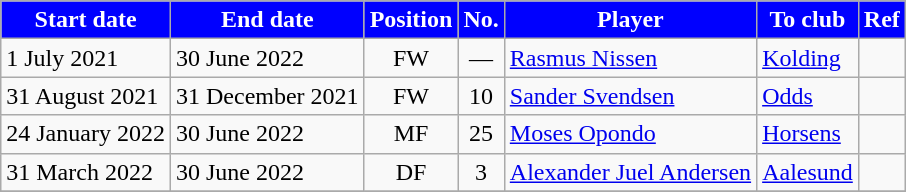<table class="wikitable sortable">
<tr>
<th style="background:#0000ff; color:white;"><strong>Start date</strong></th>
<th style="background:#0000ff; color:white;"><strong>End date</strong></th>
<th style="background:#0000ff; color:white;"><strong>Position</strong></th>
<th style="background:#0000ff; color:white;"><strong>No.</strong></th>
<th style="background:#0000ff; color:white;"><strong>Player</strong></th>
<th style="background:#0000ff; color:white;"><strong>To club</strong></th>
<th style="background:#0000ff; color:white;"><strong>Ref</strong></th>
</tr>
<tr>
<td>1 July 2021</td>
<td>30 June 2022</td>
<td style="text-align:center;">FW</td>
<td style="text-align:center;">—</td>
<td style="text-align:left;"> <a href='#'>Rasmus Nissen</a></td>
<td style="text-align:left;"> <a href='#'>Kolding</a></td>
<td></td>
</tr>
<tr>
<td>31 August 2021</td>
<td>31 December 2021</td>
<td style="text-align:center;">FW</td>
<td style="text-align:center;">10</td>
<td style="text-align:left;"> <a href='#'>Sander Svendsen</a></td>
<td style="text-align:left;"> <a href='#'>Odds</a></td>
<td></td>
</tr>
<tr>
<td>24 January 2022</td>
<td>30 June 2022</td>
<td style="text-align:center;">MF</td>
<td style="text-align:center;">25</td>
<td style="text-align:left;"> <a href='#'>Moses Opondo</a></td>
<td style="text-align:left;"> <a href='#'>Horsens</a></td>
<td></td>
</tr>
<tr>
<td>31 March 2022</td>
<td>30 June 2022</td>
<td style="text-align:center;">DF</td>
<td style="text-align:center;">3</td>
<td style="text-align:left;"> <a href='#'>Alexander Juel Andersen</a></td>
<td style="text-align:left;"> <a href='#'>Aalesund</a></td>
<td></td>
</tr>
<tr>
</tr>
</table>
